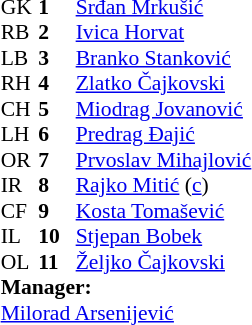<table style="font-size:90%; margin:0.2em auto;" cellspacing="0" cellpadding="0">
<tr>
<th width="25"></th>
<th width="25"></th>
</tr>
<tr>
<td>GK</td>
<td><strong>1</strong></td>
<td><a href='#'>Srđan Mrkušić</a></td>
</tr>
<tr>
<td>RB</td>
<td><strong>2</strong></td>
<td><a href='#'>Ivica Horvat</a></td>
</tr>
<tr>
<td>LB</td>
<td><strong>3</strong></td>
<td><a href='#'>Branko Stanković</a></td>
</tr>
<tr>
<td>RH</td>
<td><strong>4</strong></td>
<td><a href='#'>Zlatko Čajkovski</a></td>
</tr>
<tr>
<td>CH</td>
<td><strong>5</strong></td>
<td><a href='#'>Miodrag Jovanović</a></td>
</tr>
<tr>
<td>LH</td>
<td><strong>6</strong></td>
<td><a href='#'>Predrag Đajić</a></td>
</tr>
<tr>
<td>OR</td>
<td><strong>7</strong></td>
<td><a href='#'>Prvoslav Mihajlović</a></td>
</tr>
<tr>
<td>IR</td>
<td><strong>8</strong></td>
<td><a href='#'>Rajko Mitić</a> (<a href='#'>c</a>)</td>
</tr>
<tr>
<td>CF</td>
<td><strong>9</strong></td>
<td><a href='#'>Kosta Tomašević</a></td>
</tr>
<tr>
<td>IL</td>
<td><strong>10</strong></td>
<td><a href='#'>Stjepan Bobek</a></td>
</tr>
<tr>
<td>OL</td>
<td><strong>11</strong></td>
<td><a href='#'>Željko Čajkovski</a></td>
</tr>
<tr>
<td colspan=3><strong>Manager:</strong></td>
</tr>
<tr>
<td colspan=4><a href='#'>Milorad Arsenijević</a></td>
</tr>
</table>
